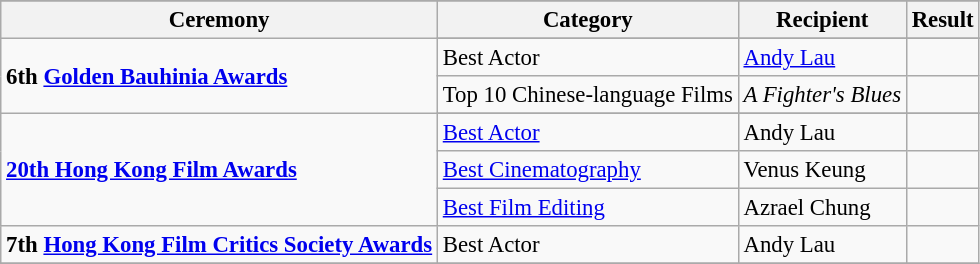<table class="wikitable" style="font-size:95%;" ;>
<tr>
</tr>
<tr>
<th scope="col">Ceremony</th>
<th scope="col">Category</th>
<th scope="col">Recipient</th>
<th scope="col">Result</th>
</tr>
<tr>
<td rowspan=3><strong>6th <a href='#'>Golden Bauhinia Awards</a></strong></td>
</tr>
<tr>
<td>Best Actor</td>
<td><a href='#'>Andy Lau</a></td>
<td></td>
</tr>
<tr>
<td>Top 10 Chinese-language Films</td>
<td><em>A Fighter's Blues</em></td>
<td></td>
</tr>
<tr>
<td rowspan=4><strong><a href='#'>20th Hong Kong Film Awards</a></strong></td>
</tr>
<tr>
<td><a href='#'>Best Actor</a></td>
<td>Andy Lau</td>
<td></td>
</tr>
<tr>
<td><a href='#'>Best Cinematography</a></td>
<td>Venus Keung</td>
<td></td>
</tr>
<tr>
<td><a href='#'>Best Film Editing</a></td>
<td>Azrael Chung</td>
<td></td>
</tr>
<tr>
<td><strong>7th <a href='#'>Hong Kong Film Critics Society Awards</a></strong></td>
<td>Best Actor</td>
<td>Andy Lau</td>
<td></td>
</tr>
<tr>
</tr>
</table>
